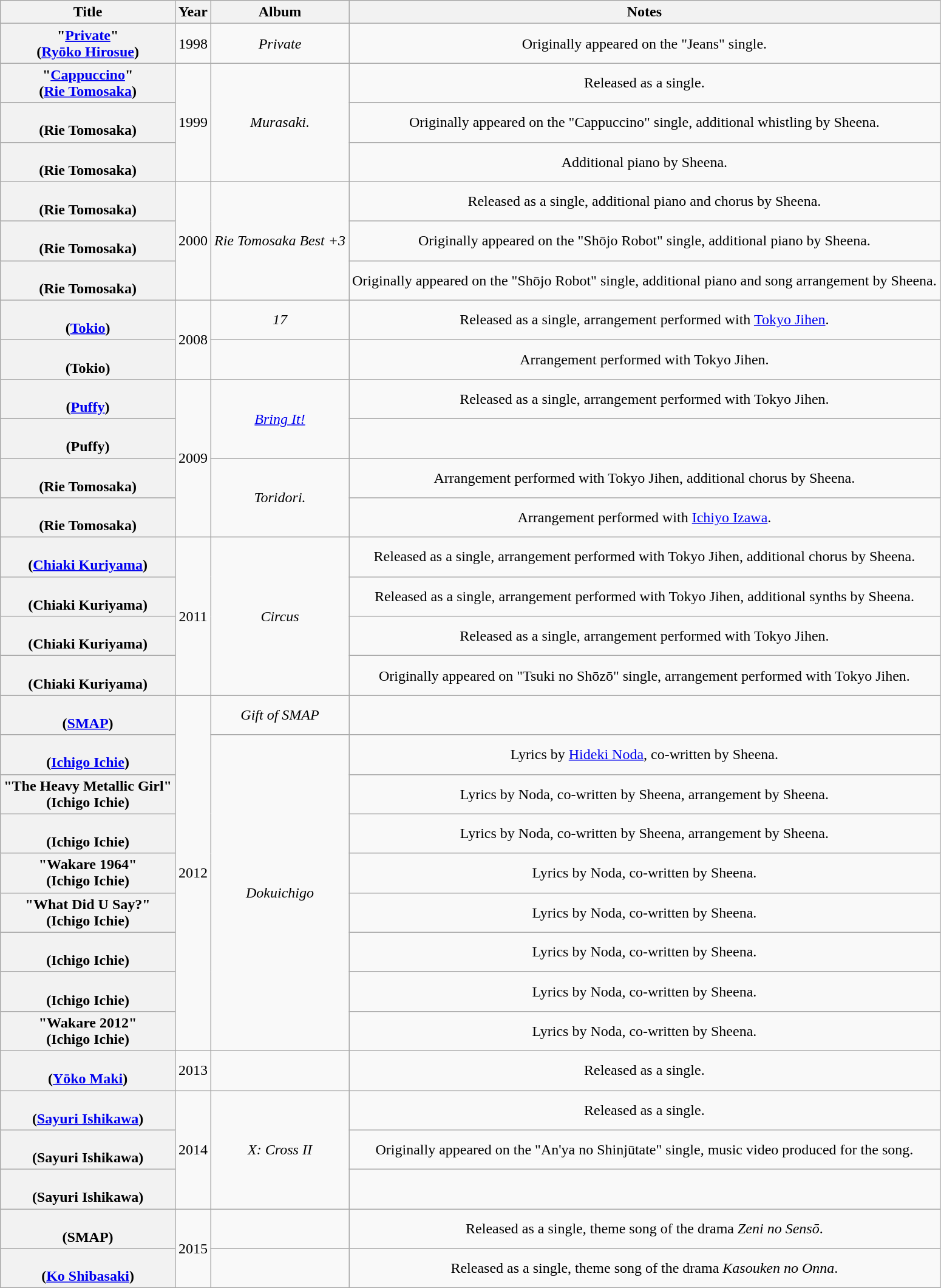<table class="wikitable plainrowheaders" style="text-align:center;">
<tr>
<th scope="col">Title</th>
<th scope="col">Year</th>
<th scope="col">Album</th>
<th scope="col">Notes</th>
</tr>
<tr>
<th scope="row">"<a href='#'>Private</a>"<br><span>(<a href='#'>Ryōko Hirosue</a>)</span></th>
<td>1998</td>
<td><em>Private</em></td>
<td>Originally appeared on the "Jeans" single.</td>
</tr>
<tr>
<th scope="row">"<a href='#'>Cappuccino</a>"<br><span>(<a href='#'>Rie Tomosaka</a>)</span></th>
<td rowspan="3">1999</td>
<td rowspan="3"><em>Murasaki.</em></td>
<td>Released as a single.</td>
</tr>
<tr>
<th scope="row"><br><span>(Rie Tomosaka)</span></th>
<td>Originally appeared on the "Cappuccino" single, additional whistling by Sheena.</td>
</tr>
<tr>
<th scope="row"><br><span>(Rie Tomosaka)</span></th>
<td>Additional piano by Sheena.</td>
</tr>
<tr>
<th scope="row"><br><span>(Rie Tomosaka)</span></th>
<td rowspan="3">2000</td>
<td rowspan="3"><em>Rie Tomosaka Best +3</em></td>
<td>Released as a single, additional piano and chorus by Sheena.</td>
</tr>
<tr>
<th scope="row"><br><span>(Rie Tomosaka)</span></th>
<td>Originally appeared on the "Shōjo Robot" single, additional piano by Sheena.</td>
</tr>
<tr>
<th scope="row"><br><span>(Rie Tomosaka)</span></th>
<td>Originally appeared on the "Shōjo Robot" single, additional piano and song arrangement by Sheena.</td>
</tr>
<tr>
<th scope="row"><br><span>(<a href='#'>Tokio</a>)</span></th>
<td rowspan="2">2008</td>
<td><em>17</em></td>
<td>Released as a single, arrangement performed with <a href='#'>Tokyo Jihen</a>.</td>
</tr>
<tr>
<th scope="row"><br><span>(Tokio)</span></th>
<td></td>
<td>Arrangement performed with Tokyo Jihen.</td>
</tr>
<tr>
<th scope="row"><br><span>(<a href='#'>Puffy</a>)</span></th>
<td rowspan="4">2009</td>
<td rowspan="2"><em><a href='#'>Bring It!</a></em></td>
<td>Released as a single, arrangement performed with Tokyo Jihen.</td>
</tr>
<tr>
<th scope="row"><br><span>(Puffy)</span></th>
<td></td>
</tr>
<tr>
<th scope="row"><br><span>(Rie Tomosaka)</span></th>
<td rowspan="2"><em>Toridori.</em></td>
<td>Arrangement performed with Tokyo Jihen, additional chorus by Sheena.</td>
</tr>
<tr>
<th scope="row"><br><span>(Rie Tomosaka)</span></th>
<td>Arrangement performed with <a href='#'>Ichiyo Izawa</a>.</td>
</tr>
<tr>
<th scope="row"><br><span>(<a href='#'>Chiaki Kuriyama</a>)</span></th>
<td rowspan="4">2011</td>
<td rowspan="4"><em>Circus</em></td>
<td>Released as a single, arrangement performed with Tokyo Jihen, additional chorus by Sheena.</td>
</tr>
<tr>
<th scope="row"><br><span>(Chiaki Kuriyama)</span></th>
<td>Released as a single, arrangement performed with Tokyo Jihen, additional synths by Sheena.</td>
</tr>
<tr>
<th scope="row"><br><span>(Chiaki Kuriyama)</span></th>
<td>Released as a single, arrangement performed with Tokyo Jihen.</td>
</tr>
<tr>
<th scope="row"><br><span>(Chiaki Kuriyama)</span></th>
<td>Originally appeared on "Tsuki no Shōzō" single, arrangement performed with Tokyo Jihen.</td>
</tr>
<tr>
<th scope="row"><br><span>(<a href='#'>SMAP</a>)</span></th>
<td rowspan="9">2012</td>
<td><em>Gift of SMAP</em></td>
<td></td>
</tr>
<tr>
<th scope="row"><br><span>(<a href='#'>Ichigo Ichie</a>)</span></th>
<td rowspan="8"><em>Dokuichigo</em></td>
<td>Lyrics by <a href='#'>Hideki Noda</a>, co-written by Sheena.</td>
</tr>
<tr>
<th scope="row">"The Heavy Metallic Girl"<br><span>(Ichigo Ichie)</span></th>
<td>Lyrics by Noda, co-written by Sheena, arrangement by Sheena.</td>
</tr>
<tr>
<th scope="row"><br><span>(Ichigo Ichie)</span></th>
<td>Lyrics by Noda, co-written by Sheena, arrangement by Sheena.</td>
</tr>
<tr>
<th scope="row">"Wakare 1964"<br><span>(Ichigo Ichie)</span></th>
<td>Lyrics by Noda, co-written by Sheena.</td>
</tr>
<tr>
<th scope="row">"What Did U Say?"<br><span>(Ichigo Ichie)</span></th>
<td>Lyrics by Noda, co-written by Sheena.</td>
</tr>
<tr>
<th scope="row"><br><span>(Ichigo Ichie)</span></th>
<td>Lyrics by Noda, co-written by Sheena.</td>
</tr>
<tr>
<th scope="row"><br><span>(Ichigo Ichie)</span></th>
<td>Lyrics by Noda, co-written by Sheena.</td>
</tr>
<tr>
<th scope="row">"Wakare 2012"<br><span>(Ichigo Ichie)</span></th>
<td>Lyrics by Noda, co-written by Sheena.</td>
</tr>
<tr>
<th scope="row"><br><span>(<a href='#'>Yōko Maki</a>)</span></th>
<td>2013</td>
<td></td>
<td>Released as a single.</td>
</tr>
<tr>
<th scope="row"><br><span>(<a href='#'>Sayuri Ishikawa</a>)</span></th>
<td rowspan="3">2014</td>
<td rowspan="3"><em>X: Cross II</em></td>
<td>Released as a single.</td>
</tr>
<tr>
<th scope="row"><br><span>(Sayuri Ishikawa)</span></th>
<td>Originally appeared on the "An'ya no Shinjūtate" single, music video produced for the song.</td>
</tr>
<tr>
<th scope="row"><br><span>(Sayuri Ishikawa)</span></th>
<td></td>
</tr>
<tr>
<th scope="row"><br><span>(SMAP)</span></th>
<td rowspan="2">2015</td>
<td></td>
<td>Released as a single, theme song of the drama <em>Zeni no Sensō</em>.</td>
</tr>
<tr>
<th scope="row"><br><span>(<a href='#'>Ko Shibasaki</a>)</span></th>
<td></td>
<td>Released as a single, theme song of the drama <em>Kasouken no Onna</em>.</td>
</tr>
</table>
